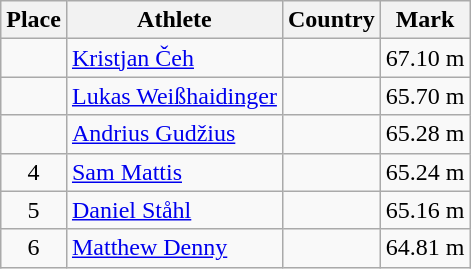<table class="wikitable">
<tr>
<th>Place</th>
<th>Athlete</th>
<th>Country</th>
<th>Mark</th>
</tr>
<tr>
<td align=center></td>
<td><a href='#'>Kristjan Čeh</a></td>
<td></td>
<td>67.10 m</td>
</tr>
<tr>
<td align=center></td>
<td><a href='#'>Lukas Weißhaidinger</a></td>
<td></td>
<td>65.70 m</td>
</tr>
<tr>
<td align=center></td>
<td><a href='#'>Andrius Gudžius</a></td>
<td></td>
<td>65.28 m</td>
</tr>
<tr>
<td align=center>4</td>
<td><a href='#'>Sam Mattis</a></td>
<td></td>
<td>65.24 m</td>
</tr>
<tr>
<td align=center>5</td>
<td><a href='#'>Daniel Ståhl</a></td>
<td></td>
<td>65.16 m</td>
</tr>
<tr>
<td align=center>6</td>
<td><a href='#'>Matthew Denny</a></td>
<td></td>
<td>64.81 m</td>
</tr>
</table>
